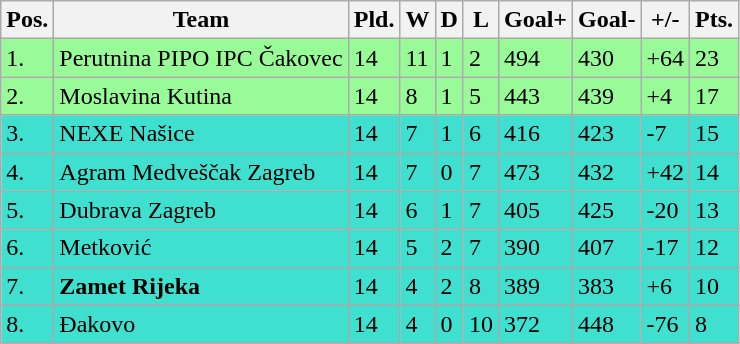<table class="wikitable">
<tr>
<th>Pos.</th>
<th>Team</th>
<th>Pld.</th>
<th>W</th>
<th>D</th>
<th>L</th>
<th>Goal+</th>
<th>Goal-</th>
<th>+/-</th>
<th>Pts.</th>
</tr>
<tr style="background:palegreen;">
<td>1.</td>
<td>Perutnina PIPO IPC Čakovec</td>
<td>14</td>
<td>11</td>
<td>1</td>
<td>2</td>
<td>494</td>
<td>430</td>
<td>+64</td>
<td>23</td>
</tr>
<tr style="background:palegreen;">
<td>2.</td>
<td>Moslavina Kutina</td>
<td>14</td>
<td>8</td>
<td>1</td>
<td>5</td>
<td>443</td>
<td>439</td>
<td>+4</td>
<td>17</td>
</tr>
<tr style="background:turquoise;">
<td>3.</td>
<td>NEXE Našice</td>
<td>14</td>
<td>7</td>
<td>1</td>
<td>6</td>
<td>416</td>
<td>423</td>
<td>-7</td>
<td>15</td>
</tr>
<tr style="background:turquoise;">
<td>4.</td>
<td>Agram Medveščak Zagreb</td>
<td>14</td>
<td>7</td>
<td>0</td>
<td>7</td>
<td>473</td>
<td>432</td>
<td>+42</td>
<td>14</td>
</tr>
<tr style="background:turquoise;">
<td>5.</td>
<td>Dubrava Zagreb</td>
<td>14</td>
<td>6</td>
<td>1</td>
<td>7</td>
<td>405</td>
<td>425</td>
<td>-20</td>
<td>13</td>
</tr>
<tr style="background:turquoise;">
<td>6.</td>
<td>Metković</td>
<td>14</td>
<td>5</td>
<td>2</td>
<td>7</td>
<td>390</td>
<td>407</td>
<td>-17</td>
<td>12</td>
</tr>
<tr style="background:turquoise;">
<td>7.</td>
<td><strong>Zamet Rijeka</strong></td>
<td>14</td>
<td>4</td>
<td>2</td>
<td>8</td>
<td>389</td>
<td>383</td>
<td>+6</td>
<td>10</td>
</tr>
<tr style="background:turquoise;">
<td>8.</td>
<td>Đakovo</td>
<td>14</td>
<td>4</td>
<td>0</td>
<td>10</td>
<td>372</td>
<td>448</td>
<td>-76</td>
<td>8</td>
</tr>
<tr style="background:turquoise;">
</tr>
</table>
